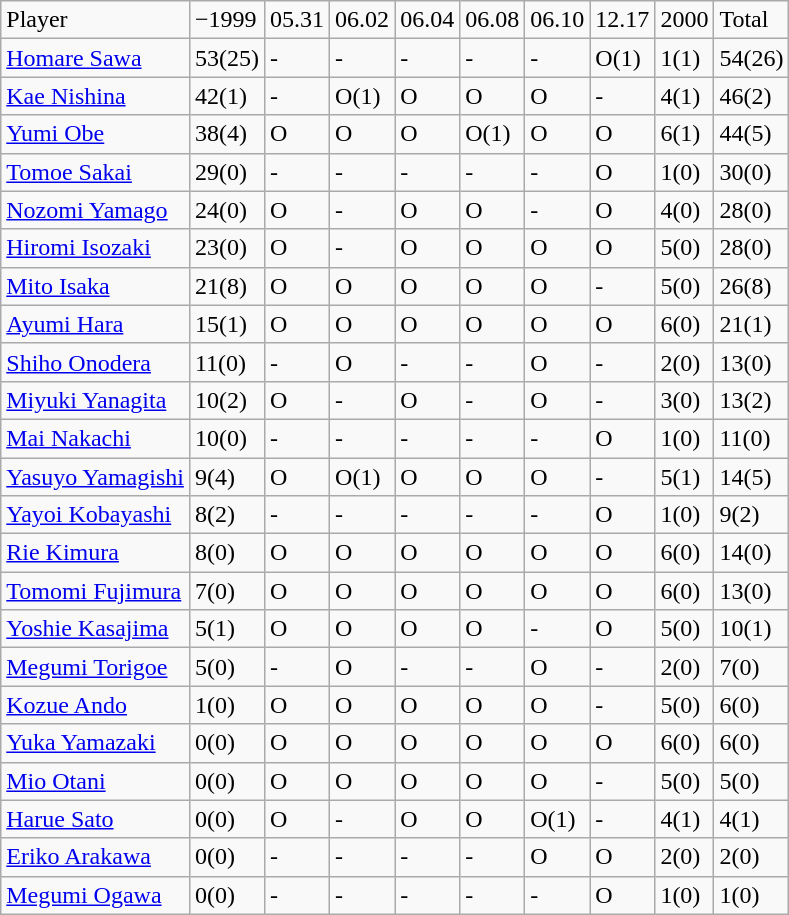<table class="wikitable" style="text-align:left;">
<tr>
<td>Player</td>
<td>−1999</td>
<td>05.31</td>
<td>06.02</td>
<td>06.04</td>
<td>06.08</td>
<td>06.10</td>
<td>12.17</td>
<td>2000</td>
<td>Total</td>
</tr>
<tr>
<td><a href='#'>Homare Sawa</a></td>
<td>53(25)</td>
<td>-</td>
<td>-</td>
<td>-</td>
<td>-</td>
<td>-</td>
<td>O(1)</td>
<td>1(1)</td>
<td>54(26)</td>
</tr>
<tr>
<td><a href='#'>Kae Nishina</a></td>
<td>42(1)</td>
<td>-</td>
<td>O(1)</td>
<td>O</td>
<td>O</td>
<td>O</td>
<td>-</td>
<td>4(1)</td>
<td>46(2)</td>
</tr>
<tr>
<td><a href='#'>Yumi Obe</a></td>
<td>38(4)</td>
<td>O</td>
<td>O</td>
<td>O</td>
<td>O(1)</td>
<td>O</td>
<td>O</td>
<td>6(1)</td>
<td>44(5)</td>
</tr>
<tr>
<td><a href='#'>Tomoe Sakai</a></td>
<td>29(0)</td>
<td>-</td>
<td>-</td>
<td>-</td>
<td>-</td>
<td>-</td>
<td>O</td>
<td>1(0)</td>
<td>30(0)</td>
</tr>
<tr>
<td><a href='#'>Nozomi Yamago</a></td>
<td>24(0)</td>
<td>O</td>
<td>-</td>
<td>O</td>
<td>O</td>
<td>-</td>
<td>O</td>
<td>4(0)</td>
<td>28(0)</td>
</tr>
<tr>
<td><a href='#'>Hiromi Isozaki</a></td>
<td>23(0)</td>
<td>O</td>
<td>-</td>
<td>O</td>
<td>O</td>
<td>O</td>
<td>O</td>
<td>5(0)</td>
<td>28(0)</td>
</tr>
<tr>
<td><a href='#'>Mito Isaka</a></td>
<td>21(8)</td>
<td>O</td>
<td>O</td>
<td>O</td>
<td>O</td>
<td>O</td>
<td>-</td>
<td>5(0)</td>
<td>26(8)</td>
</tr>
<tr>
<td><a href='#'>Ayumi Hara</a></td>
<td>15(1)</td>
<td>O</td>
<td>O</td>
<td>O</td>
<td>O</td>
<td>O</td>
<td>O</td>
<td>6(0)</td>
<td>21(1)</td>
</tr>
<tr>
<td><a href='#'>Shiho Onodera</a></td>
<td>11(0)</td>
<td>-</td>
<td>O</td>
<td>-</td>
<td>-</td>
<td>O</td>
<td>-</td>
<td>2(0)</td>
<td>13(0)</td>
</tr>
<tr>
<td><a href='#'>Miyuki Yanagita</a></td>
<td>10(2)</td>
<td>O</td>
<td>-</td>
<td>O</td>
<td>-</td>
<td>O</td>
<td>-</td>
<td>3(0)</td>
<td>13(2)</td>
</tr>
<tr>
<td><a href='#'>Mai Nakachi</a></td>
<td>10(0)</td>
<td>-</td>
<td>-</td>
<td>-</td>
<td>-</td>
<td>-</td>
<td>O</td>
<td>1(0)</td>
<td>11(0)</td>
</tr>
<tr>
<td><a href='#'>Yasuyo Yamagishi</a></td>
<td>9(4)</td>
<td>O</td>
<td>O(1)</td>
<td>O</td>
<td>O</td>
<td>O</td>
<td>-</td>
<td>5(1)</td>
<td>14(5)</td>
</tr>
<tr>
<td><a href='#'>Yayoi Kobayashi</a></td>
<td>8(2)</td>
<td>-</td>
<td>-</td>
<td>-</td>
<td>-</td>
<td>-</td>
<td>O</td>
<td>1(0)</td>
<td>9(2)</td>
</tr>
<tr>
<td><a href='#'>Rie Kimura</a></td>
<td>8(0)</td>
<td>O</td>
<td>O</td>
<td>O</td>
<td>O</td>
<td>O</td>
<td>O</td>
<td>6(0)</td>
<td>14(0)</td>
</tr>
<tr>
<td><a href='#'>Tomomi Fujimura</a></td>
<td>7(0)</td>
<td>O</td>
<td>O</td>
<td>O</td>
<td>O</td>
<td>O</td>
<td>O</td>
<td>6(0)</td>
<td>13(0)</td>
</tr>
<tr>
<td><a href='#'>Yoshie Kasajima</a></td>
<td>5(1)</td>
<td>O</td>
<td>O</td>
<td>O</td>
<td>O</td>
<td>-</td>
<td>O</td>
<td>5(0)</td>
<td>10(1)</td>
</tr>
<tr>
<td><a href='#'>Megumi Torigoe</a></td>
<td>5(0)</td>
<td>-</td>
<td>O</td>
<td>-</td>
<td>-</td>
<td>O</td>
<td>-</td>
<td>2(0)</td>
<td>7(0)</td>
</tr>
<tr>
<td><a href='#'>Kozue Ando</a></td>
<td>1(0)</td>
<td>O</td>
<td>O</td>
<td>O</td>
<td>O</td>
<td>O</td>
<td>-</td>
<td>5(0)</td>
<td>6(0)</td>
</tr>
<tr>
<td><a href='#'>Yuka Yamazaki</a></td>
<td>0(0)</td>
<td>O</td>
<td>O</td>
<td>O</td>
<td>O</td>
<td>O</td>
<td>O</td>
<td>6(0)</td>
<td>6(0)</td>
</tr>
<tr>
<td><a href='#'>Mio Otani</a></td>
<td>0(0)</td>
<td>O</td>
<td>O</td>
<td>O</td>
<td>O</td>
<td>O</td>
<td>-</td>
<td>5(0)</td>
<td>5(0)</td>
</tr>
<tr>
<td><a href='#'>Harue Sato</a></td>
<td>0(0)</td>
<td>O</td>
<td>-</td>
<td>O</td>
<td>O</td>
<td>O(1)</td>
<td>-</td>
<td>4(1)</td>
<td>4(1)</td>
</tr>
<tr>
<td><a href='#'>Eriko Arakawa</a></td>
<td>0(0)</td>
<td>-</td>
<td>-</td>
<td>-</td>
<td>-</td>
<td>O</td>
<td>O</td>
<td>2(0)</td>
<td>2(0)</td>
</tr>
<tr>
<td><a href='#'>Megumi Ogawa</a></td>
<td>0(0)</td>
<td>-</td>
<td>-</td>
<td>-</td>
<td>-</td>
<td>-</td>
<td>O</td>
<td>1(0)</td>
<td>1(0)</td>
</tr>
</table>
